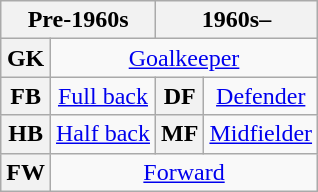<table class="wikitable unsortable" style="text-align:center">
<tr>
<th scope="col" colspan="2">Pre-1960s</th>
<th scope="col" colspan="2">1960s–</th>
</tr>
<tr>
<th scope="row">GK</th>
<td colspan="3"><a href='#'>Goalkeeper</a></td>
</tr>
<tr>
<th scope="row">FB</th>
<td><a href='#'>Full back</a></td>
<th scope="row" style="text-align:center;">DF</th>
<td><a href='#'>Defender</a></td>
</tr>
<tr>
<th scope="row">HB</th>
<td><a href='#'>Half back</a></td>
<th scope="row" style="text-align:center;">MF</th>
<td><a href='#'>Midfielder</a></td>
</tr>
<tr>
<th scope="row">FW</th>
<td colspan="3"><a href='#'>Forward</a></td>
</tr>
</table>
